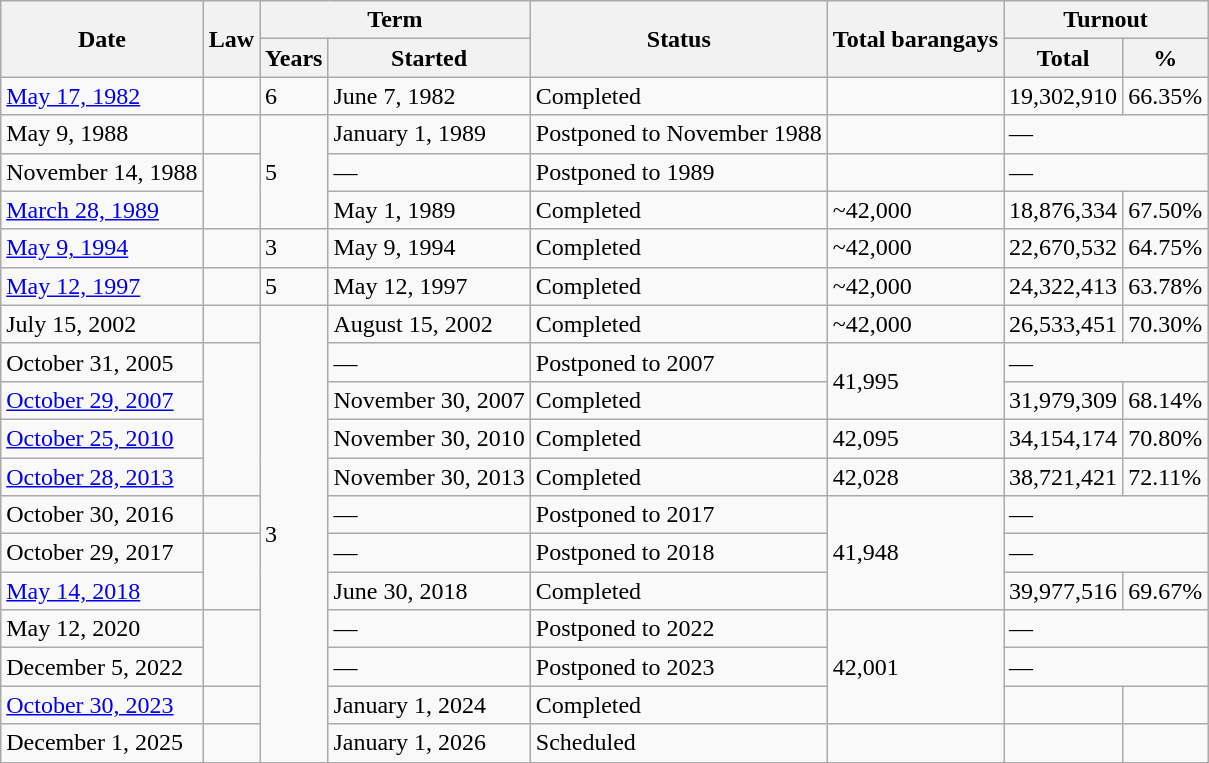<table class="wikitable">
<tr>
<th rowspan="2">Date</th>
<th rowspan="2">Law</th>
<th colspan="2">Term</th>
<th rowspan="2">Status</th>
<th rowspan="2">Total barangays</th>
<th colspan="2">Turnout</th>
</tr>
<tr>
<th>Years</th>
<th>Started</th>
<th>Total</th>
<th>%</th>
</tr>
<tr>
<td><a href='#'>May 17, 1982</a></td>
<td></td>
<td>6</td>
<td>June 7, 1982</td>
<td>Completed</td>
<td></td>
<td>19,302,910</td>
<td>66.35%</td>
</tr>
<tr>
<td>May 9, 1988</td>
<td></td>
<td rowspan="3">5</td>
<td>January 1, 1989</td>
<td>Postponed to November 1988</td>
<td></td>
<td colspan="2">—</td>
</tr>
<tr>
<td>November 14, 1988</td>
<td rowspan="2"></td>
<td>—</td>
<td>Postponed to 1989</td>
<td></td>
<td colspan="2">—</td>
</tr>
<tr>
<td><a href='#'>March 28, 1989</a></td>
<td>May 1, 1989</td>
<td>Completed</td>
<td>~42,000</td>
<td>18,876,334</td>
<td>67.50%</td>
</tr>
<tr>
<td><a href='#'>May 9, 1994</a></td>
<td></td>
<td>3</td>
<td>May 9, 1994</td>
<td>Completed</td>
<td>~42,000</td>
<td>22,670,532</td>
<td>64.75%</td>
</tr>
<tr>
<td><a href='#'>May 12, 1997</a></td>
<td></td>
<td>5</td>
<td>May 12, 1997</td>
<td>Completed</td>
<td>~42,000</td>
<td>24,322,413</td>
<td>63.78%</td>
</tr>
<tr>
<td>July 15, 2002</td>
<td></td>
<td rowspan="12">3</td>
<td>August 15, 2002</td>
<td>Completed</td>
<td>~42,000</td>
<td>26,533,451</td>
<td>70.30%</td>
</tr>
<tr>
<td>October 31, 2005</td>
<td rowspan="4"></td>
<td>—</td>
<td>Postponed to 2007</td>
<td rowspan="2">41,995</td>
<td colspan="2">—</td>
</tr>
<tr>
<td><a href='#'>October 29, 2007</a></td>
<td>November 30, 2007</td>
<td>Completed</td>
<td>31,979,309</td>
<td>68.14%</td>
</tr>
<tr>
<td><a href='#'>October 25, 2010</a></td>
<td>November 30, 2010</td>
<td>Completed</td>
<td>42,095</td>
<td>34,154,174</td>
<td>70.80%</td>
</tr>
<tr>
<td><a href='#'>October 28, 2013</a></td>
<td>November 30, 2013</td>
<td>Completed</td>
<td>42,028</td>
<td>38,721,421</td>
<td>72.11%</td>
</tr>
<tr>
<td>October 30, 2016</td>
<td></td>
<td>—</td>
<td>Postponed to 2017</td>
<td rowspan="3">41,948</td>
<td colspan="2">—</td>
</tr>
<tr>
<td>October 29, 2017</td>
<td rowspan="2"></td>
<td>—</td>
<td>Postponed to 2018</td>
<td colspan="2">—</td>
</tr>
<tr>
<td><a href='#'>May 14, 2018</a></td>
<td>June 30, 2018</td>
<td>Completed</td>
<td>39,977,516</td>
<td>69.67%</td>
</tr>
<tr>
<td>May 12, 2020</td>
<td rowspan="2"></td>
<td>—</td>
<td>Postponed to 2022</td>
<td rowspan="3">42,001</td>
<td colspan="2">—</td>
</tr>
<tr>
<td>December 5, 2022</td>
<td>—</td>
<td>Postponed to 2023</td>
<td colspan="2">—</td>
</tr>
<tr>
<td><a href='#'>October 30, 2023</a></td>
<td><br></td>
<td>January 1, 2024</td>
<td>Completed</td>
<td></td>
<td></td>
</tr>
<tr>
<td>December 1, 2025</td>
<td></td>
<td>January 1, 2026</td>
<td>Scheduled</td>
<td></td>
<td></td>
<td></td>
</tr>
</table>
